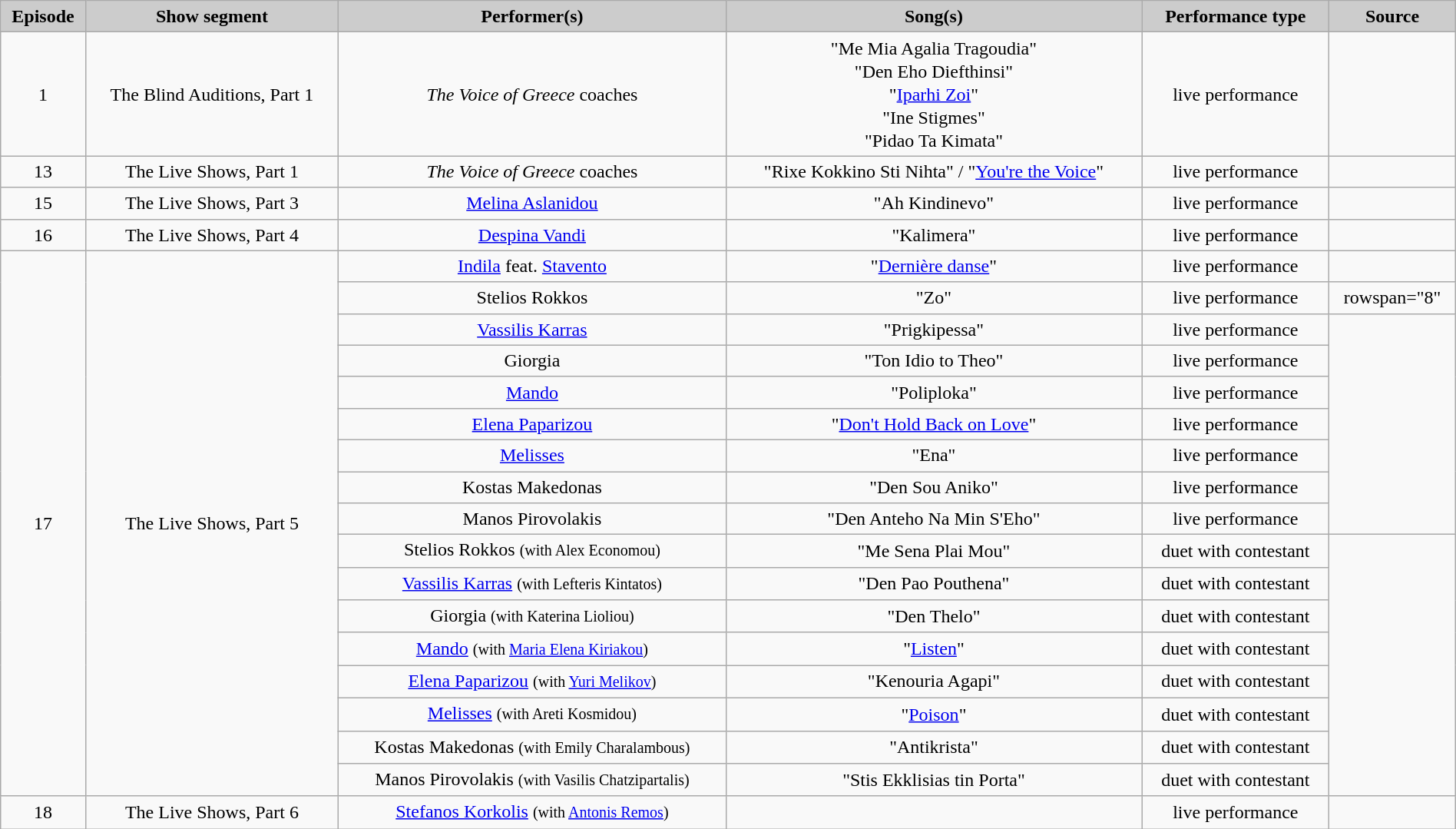<table class="wikitable" style="text-align:center; background:#f9f9f9; line-height:20px;" width="100%">
<tr>
<th style="background:#ccc;">Episode</th>
<th style="background:#ccc;">Show segment</th>
<th style="background:#ccc;">Performer(s)</th>
<th style="background:#ccc;">Song(s)</th>
<th style="background:#ccc;">Performance type</th>
<th style="background:#ccc;">Source</th>
</tr>
<tr>
<td>1</td>
<td>The Blind Auditions, Part 1</td>
<td><em>The Voice of Greece</em> coaches</td>
<td>"Me Mia Agalia Tragoudia"<br>"Den Eho Diefthinsi"<br>"<a href='#'>Iparhi Zoi</a>"<br>"Ine Stigmes"<br>"Pidao Ta Kimata"</td>
<td>live performance</td>
<td></td>
</tr>
<tr>
<td>13</td>
<td>The Live Shows, Part 1</td>
<td><em>The Voice of Greece</em> coaches</td>
<td>"Rixe Kokkino Sti Nihta" / "<a href='#'>You're the Voice</a>"</td>
<td>live performance</td>
<td></td>
</tr>
<tr>
<td>15</td>
<td>The Live Shows, Part 3</td>
<td><a href='#'>Melina Aslanidou</a></td>
<td>"Ah Kindinevo"</td>
<td>live performance</td>
<td></td>
</tr>
<tr>
<td>16</td>
<td>The Live Shows, Part 4</td>
<td><a href='#'>Despina Vandi</a></td>
<td>"Kalimera"</td>
<td>live performance</td>
<td></td>
</tr>
<tr>
<td rowspan="17">17</td>
<td rowspan="17">The Live Shows, Part 5</td>
<td><a href='#'>Indila</a> feat. <a href='#'>Stavento</a></td>
<td>"<a href='#'>Dernière danse</a>"</td>
<td>live performance</td>
<td></td>
</tr>
<tr>
<td>Stelios Rokkos</td>
<td>"Zo"</td>
<td>live performance</td>
<td>rowspan="8" </td>
</tr>
<tr>
<td><a href='#'>Vassilis Karras</a></td>
<td>"Prigkipessa"</td>
<td>live performance</td>
</tr>
<tr>
<td>Giorgia</td>
<td>"Ton Idio to Theo"</td>
<td>live performance</td>
</tr>
<tr>
<td><a href='#'>Mando</a></td>
<td>"Poliploka"</td>
<td>live performance</td>
</tr>
<tr>
<td><a href='#'>Elena Paparizou</a></td>
<td>"<a href='#'>Don't Hold Back on Love</a>"</td>
<td>live performance</td>
</tr>
<tr>
<td><a href='#'>Melisses</a></td>
<td>"Ena"</td>
<td>live performance</td>
</tr>
<tr>
<td>Kostas Makedonas</td>
<td>"Den Sou Aniko"</td>
<td>live performance</td>
</tr>
<tr>
<td>Manos Pirovolakis</td>
<td>"Den Anteho Na Min S'Eho"</td>
<td>live performance</td>
</tr>
<tr>
<td>Stelios Rokkos <small>(with Alex Economou)</small></td>
<td>"Me Sena Plai Mou"</td>
<td>duet with contestant</td>
<td rowspan="8"></td>
</tr>
<tr>
<td><a href='#'>Vassilis Karras</a> <small>(with Lefteris Kintatos)</small></td>
<td>"Den Pao Pouthena"</td>
<td>duet with contestant</td>
</tr>
<tr>
<td>Giorgia <small>(with Katerina Lioliou)</small></td>
<td>"Den Thelo"</td>
<td>duet with contestant</td>
</tr>
<tr>
<td><a href='#'>Mando</a> <small>(with <a href='#'>Maria Elena Kiriakou</a>)</small></td>
<td>"<a href='#'>Listen</a>"</td>
<td>duet with contestant</td>
</tr>
<tr>
<td><a href='#'>Elena Paparizou</a> <small>(with <a href='#'>Yuri Melikov</a>)</small></td>
<td>"Kenouria Agapi"</td>
<td>duet with contestant</td>
</tr>
<tr>
<td><a href='#'>Melisses</a> <small>(with Areti Kosmidou)</small></td>
<td>"<a href='#'>Poison</a>"</td>
<td>duet with contestant</td>
</tr>
<tr>
<td>Kostas Makedonas <small>(with Emily Charalambous)</small></td>
<td>"Antikrista"</td>
<td>duet with contestant</td>
</tr>
<tr>
<td>Manos Pirovolakis <small>(with Vasilis Chatzipartalis)</small></td>
<td>"Stis Ekklisias tin Porta"</td>
<td>duet with contestant</td>
</tr>
<tr>
<td>18</td>
<td>The Live Shows, Part 6</td>
<td><a href='#'>Stefanos Korkolis</a> <small>(with <a href='#'>Antonis Remos</a>)</small></td>
<td></td>
<td>live performance</td>
<td></td>
</tr>
</table>
